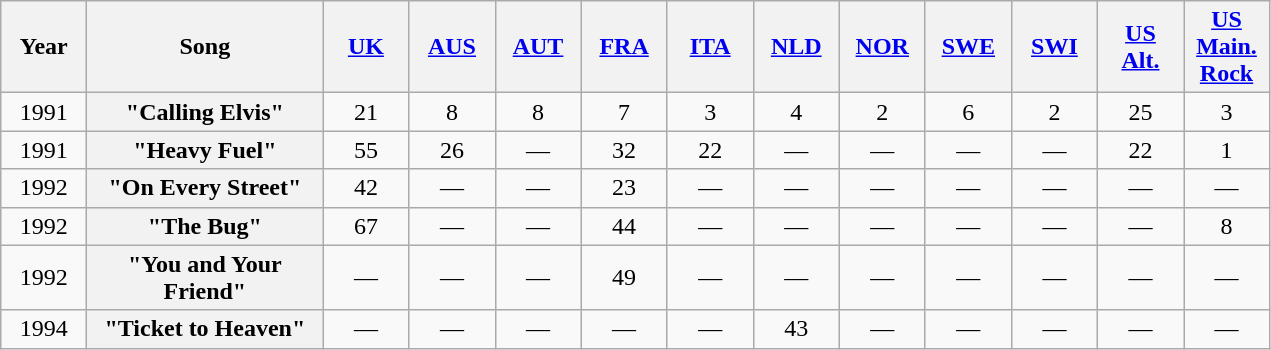<table class="wikitable plainrowheaders" style="text-align:center">
<tr>
<th style="width:50px;">Year</th>
<th style="width:150px;">Song</th>
<th style="width:50px;"><a href='#'>UK</a></th>
<th style="width:50px;"><a href='#'>AUS</a></th>
<th style="width:50px;"><a href='#'>AUT</a></th>
<th style="width:50px;"><a href='#'>FRA</a></th>
<th style="width:50px;"><a href='#'>ITA</a></th>
<th style="width:50px;"><a href='#'>NLD</a></th>
<th style="width:50px;"><a href='#'>NOR</a></th>
<th style="width:50px;"><a href='#'>SWE</a></th>
<th style="width:50px;"><a href='#'>SWI</a></th>
<th style="width:50px;"><a href='#'>US<br>Alt.</a></th>
<th style="width:50px;"><a href='#'>US<br>Main.<br>Rock</a></th>
</tr>
<tr>
<td>1991</td>
<th scope="row">"Calling Elvis"</th>
<td>21</td>
<td>8</td>
<td>8</td>
<td>7</td>
<td>3</td>
<td>4</td>
<td>2</td>
<td>6</td>
<td>2</td>
<td>25</td>
<td>3</td>
</tr>
<tr>
<td>1991</td>
<th scope="row">"Heavy Fuel"</th>
<td>55</td>
<td>26</td>
<td>—</td>
<td>32</td>
<td>22</td>
<td>—</td>
<td>—</td>
<td>—</td>
<td>—</td>
<td>22</td>
<td>1</td>
</tr>
<tr>
<td>1992</td>
<th scope="row">"On Every Street"</th>
<td>42</td>
<td>—</td>
<td>—</td>
<td>23</td>
<td>—</td>
<td>—</td>
<td>—</td>
<td>—</td>
<td>—</td>
<td>—</td>
<td>—</td>
</tr>
<tr>
<td>1992</td>
<th scope="row">"The Bug"</th>
<td>67</td>
<td>—</td>
<td>—</td>
<td>44</td>
<td>—</td>
<td>—</td>
<td>—</td>
<td>—</td>
<td>—</td>
<td>—</td>
<td>8</td>
</tr>
<tr>
<td>1992</td>
<th scope="row">"You and Your Friend"</th>
<td>—</td>
<td>—</td>
<td>—</td>
<td>49</td>
<td>—</td>
<td>—</td>
<td>—</td>
<td>—</td>
<td>—</td>
<td>—</td>
<td>—</td>
</tr>
<tr>
<td>1994</td>
<th scope="row">"Ticket to Heaven"</th>
<td>—</td>
<td>—</td>
<td>—</td>
<td>—</td>
<td>—</td>
<td>43</td>
<td>—</td>
<td>—</td>
<td>—</td>
<td>—</td>
<td>—</td>
</tr>
</table>
